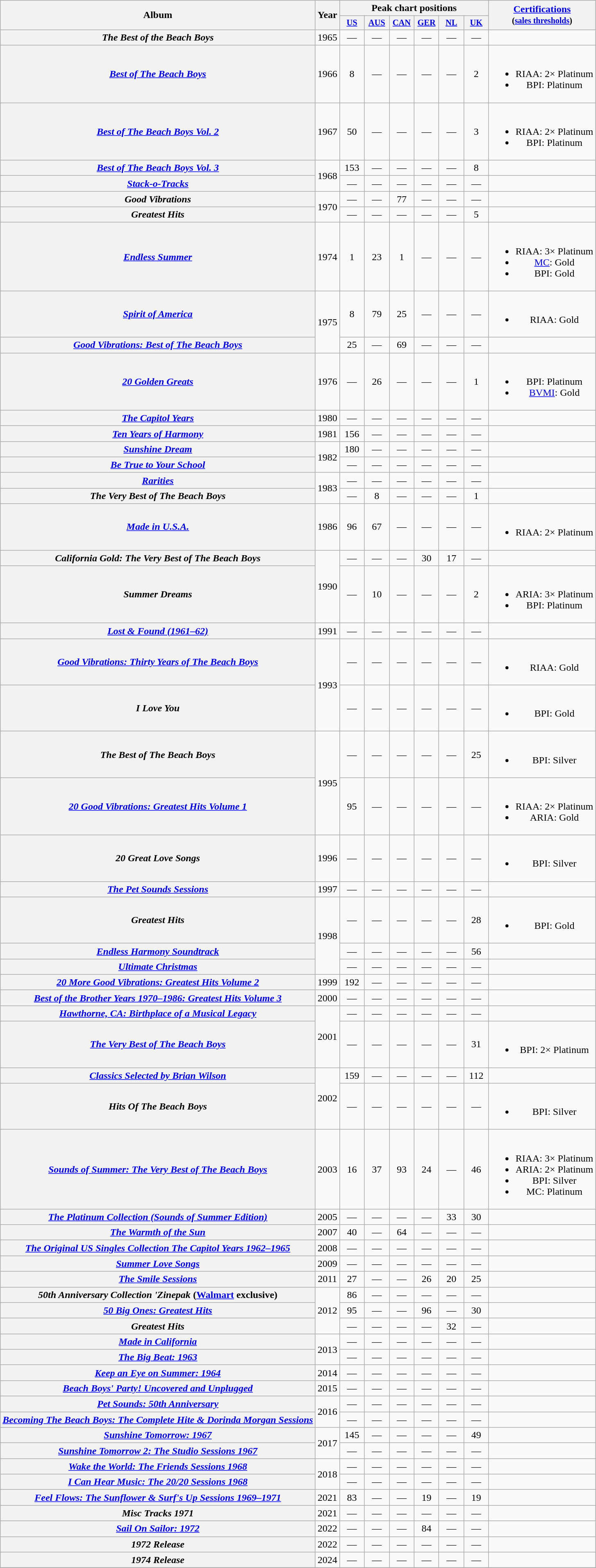<table class="wikitable plainrowheaders" style="text-align:center;">
<tr>
<th rowspan="2">Album</th>
<th rowspan="2">Year</th>
<th colspan="6">Peak chart positions</th>
<th rowspan="2"><a href='#'>Certifications</a><br><small>(<a href='#'>sales thresholds</a>)</small></th>
</tr>
<tr>
<th scope=col style="width:2.5em;font-size:85%"><a href='#'>US</a><br></th>
<th scope=col style="width:2.5em;font-size:85%"><a href='#'>AUS</a><br></th>
<th scope=col style="width:2.5em;font-size:85%"><a href='#'>CAN</a><br></th>
<th scope=col style="width:2.5em;font-size:85%"><a href='#'>GER</a><br></th>
<th scope=col style="width:2.5em;font-size:85%"><a href='#'>NL</a><br></th>
<th scope=col style="width:2.5em;font-size:85%"><a href='#'>UK</a><br></th>
</tr>
<tr>
<th scope="row"><em>The Best of the Beach Boys</em></th>
<td>1965</td>
<td>―</td>
<td>―</td>
<td>―</td>
<td>―</td>
<td>―</td>
<td>―</td>
<td></td>
</tr>
<tr>
<th scope="row"><em><a href='#'>Best of The Beach Boys</a></em></th>
<td>1966</td>
<td>8</td>
<td>—</td>
<td>—</td>
<td>—</td>
<td>—</td>
<td>2</td>
<td><br><ul><li>RIAA: 2× Platinum</li><li>BPI: Platinum</li></ul></td>
</tr>
<tr>
<th scope="row"><em><a href='#'>Best of The Beach Boys Vol. 2</a></em></th>
<td>1967</td>
<td>50</td>
<td>—</td>
<td>—</td>
<td>—</td>
<td>—</td>
<td>3</td>
<td><br><ul><li>RIAA: 2× Platinum</li><li>BPI: Platinum</li></ul></td>
</tr>
<tr>
<th scope="row"><em><a href='#'>Best of The Beach Boys Vol. 3</a></em></th>
<td rowspan=2>1968</td>
<td>153</td>
<td>—</td>
<td>—</td>
<td>—</td>
<td>—</td>
<td>8</td>
<td></td>
</tr>
<tr>
<th scope="row"><em><a href='#'>Stack-o-Tracks</a></em></th>
<td>—</td>
<td>—</td>
<td>—</td>
<td>—</td>
<td>—</td>
<td>—</td>
<td></td>
</tr>
<tr>
<th scope="row"><em>Good Vibrations</em></th>
<td rowspan=2>1970</td>
<td>—</td>
<td>—</td>
<td>77</td>
<td>—</td>
<td>—</td>
<td>—</td>
<td></td>
</tr>
<tr>
<th scope="row"><em>Greatest Hits</em></th>
<td>—</td>
<td>—</td>
<td>—</td>
<td>—</td>
<td>—</td>
<td>5</td>
<td></td>
</tr>
<tr>
<th scope="row"><em><a href='#'>Endless Summer</a></em></th>
<td>1974</td>
<td>1</td>
<td>23</td>
<td>1</td>
<td>—</td>
<td>—</td>
<td>—</td>
<td><br><ul><li>RIAA: 3× Platinum</li><li><a href='#'>MC</a>: Gold</li><li>BPI: Gold</li></ul></td>
</tr>
<tr>
<th scope="row"><em><a href='#'>Spirit of America</a></em></th>
<td rowspan=2>1975</td>
<td>8</td>
<td>79</td>
<td>25</td>
<td>—</td>
<td>—</td>
<td>—</td>
<td><br><ul><li>RIAA: Gold</li></ul></td>
</tr>
<tr>
<th scope="row"><em><a href='#'>Good Vibrations: Best of The Beach Boys</a></em></th>
<td>25</td>
<td>—</td>
<td>69</td>
<td>—</td>
<td>—</td>
<td>—</td>
<td></td>
</tr>
<tr>
<th scope="row"><em><a href='#'>20 Golden Greats</a></em></th>
<td>1976</td>
<td>—</td>
<td>26</td>
<td>—</td>
<td>—</td>
<td>—</td>
<td>1</td>
<td><br><ul><li>BPI: Platinum</li><li><a href='#'>BVMI</a>: Gold</li></ul></td>
</tr>
<tr>
<th scope="row"><em><a href='#'>The Capitol Years</a></em></th>
<td>1980</td>
<td>—</td>
<td>—</td>
<td>—</td>
<td>—</td>
<td>—</td>
<td>—</td>
<td></td>
</tr>
<tr>
<th scope="row"><em><a href='#'>Ten Years of Harmony</a></em></th>
<td>1981</td>
<td>156</td>
<td>—</td>
<td>—</td>
<td>—</td>
<td>—</td>
<td>—</td>
<td></td>
</tr>
<tr>
<th scope="row"><em><a href='#'>Sunshine Dream</a></em></th>
<td rowspan=2>1982</td>
<td>180</td>
<td>—</td>
<td>—</td>
<td>—</td>
<td>—</td>
<td>—</td>
<td></td>
</tr>
<tr>
<th scope="row"><em><a href='#'>Be True to Your School</a></em></th>
<td>—</td>
<td>—</td>
<td>—</td>
<td>—</td>
<td>—</td>
<td>—</td>
<td></td>
</tr>
<tr>
<th scope="row"><em><a href='#'>Rarities</a></em></th>
<td rowspan=2>1983</td>
<td>—</td>
<td>—</td>
<td>—</td>
<td>—</td>
<td>—</td>
<td>—</td>
<td></td>
</tr>
<tr>
<th scope="row"><em>The Very Best of The Beach Boys</em></th>
<td>—</td>
<td>8</td>
<td>—</td>
<td>—</td>
<td>—</td>
<td>1</td>
<td></td>
</tr>
<tr>
<th scope="row"><em><a href='#'>Made in U.S.A.</a></em></th>
<td>1986</td>
<td>96</td>
<td>67</td>
<td>—</td>
<td>—</td>
<td>—</td>
<td>—</td>
<td><br><ul><li>RIAA: 2× Platinum</li></ul></td>
</tr>
<tr>
<th scope="row"><em>California Gold: The Very Best of The Beach Boys</em></th>
<td rowspan=2>1990</td>
<td>—</td>
<td>—</td>
<td>—</td>
<td>30</td>
<td>17</td>
<td>—</td>
<td></td>
</tr>
<tr>
<th scope="row"><em>Summer Dreams</em></th>
<td>—</td>
<td>10</td>
<td>—</td>
<td>—</td>
<td>—</td>
<td>2</td>
<td><br><ul><li>ARIA: 3× Platinum</li><li>BPI: Platinum</li></ul></td>
</tr>
<tr>
<th scope="row"><em><a href='#'>Lost & Found (1961–62)</a></em></th>
<td>1991</td>
<td>—</td>
<td>—</td>
<td>—</td>
<td>—</td>
<td>—</td>
<td>—</td>
<td></td>
</tr>
<tr>
<th scope="row"><em><a href='#'>Good Vibrations: Thirty Years of The Beach Boys</a></em></th>
<td rowspan=2>1993</td>
<td>—</td>
<td>—</td>
<td>—</td>
<td>—</td>
<td>—</td>
<td>—</td>
<td><br><ul><li>RIAA: Gold</li></ul></td>
</tr>
<tr>
<th scope="row"><em>I Love You</em></th>
<td>—</td>
<td>—</td>
<td>—</td>
<td>—</td>
<td>—</td>
<td>—</td>
<td><br><ul><li>BPI: Gold</li></ul></td>
</tr>
<tr>
<th scope="row"><em>The Best of The Beach Boys</em></th>
<td rowspan=2>1995</td>
<td>—</td>
<td>—</td>
<td>—</td>
<td>—</td>
<td>—</td>
<td>25</td>
<td><br><ul><li>BPI: Silver</li></ul></td>
</tr>
<tr>
<th scope="row"><em><a href='#'>20 Good Vibrations: Greatest Hits Volume 1</a></em></th>
<td>95</td>
<td>—</td>
<td>—</td>
<td>—</td>
<td>—</td>
<td>—</td>
<td><br><ul><li>RIAA: 2× Platinum</li><li>ARIA: Gold</li></ul></td>
</tr>
<tr>
<th scope="row"><em>20 Great Love Songs</em></th>
<td>1996</td>
<td>—</td>
<td>—</td>
<td>—</td>
<td>—</td>
<td>—</td>
<td>—</td>
<td><br><ul><li>BPI: Silver</li></ul></td>
</tr>
<tr>
<th scope="row"><em><a href='#'>The Pet Sounds Sessions</a></em></th>
<td>1997</td>
<td>—</td>
<td>—</td>
<td>—</td>
<td>—</td>
<td>—</td>
<td>—</td>
<td></td>
</tr>
<tr>
<th scope="row"><em>Greatest Hits</em></th>
<td rowspan=3>1998</td>
<td>—</td>
<td>—</td>
<td>—</td>
<td>—</td>
<td>—</td>
<td>28</td>
<td><br><ul><li>BPI: Gold</li></ul></td>
</tr>
<tr>
<th scope="row"><em><a href='#'>Endless Harmony Soundtrack</a></em></th>
<td>—</td>
<td>—</td>
<td>—</td>
<td>—</td>
<td>—</td>
<td>56</td>
<td></td>
</tr>
<tr>
<th scope="row"><em><a href='#'>Ultimate Christmas</a></em></th>
<td>—</td>
<td>—</td>
<td>—</td>
<td>—</td>
<td>—</td>
<td>—</td>
<td></td>
</tr>
<tr>
<th scope="row"><em><a href='#'>20 More Good Vibrations: Greatest Hits Volume 2</a></em></th>
<td>1999</td>
<td>192</td>
<td>—</td>
<td>—</td>
<td>—</td>
<td>—</td>
<td>—</td>
<td></td>
</tr>
<tr>
<th scope="row"><em><a href='#'>Best of the Brother Years 1970–1986: Greatest Hits Volume 3</a></em></th>
<td>2000</td>
<td>—</td>
<td>—</td>
<td>—</td>
<td>—</td>
<td>—</td>
<td>—</td>
<td></td>
</tr>
<tr>
<th scope="row"><em><a href='#'>Hawthorne, CA: Birthplace of a Musical Legacy</a></em></th>
<td rowspan=2>2001</td>
<td>—</td>
<td>—</td>
<td>—</td>
<td>—</td>
<td>—</td>
<td>—</td>
<td></td>
</tr>
<tr>
<th scope="row"><em><a href='#'>The Very Best of The Beach Boys</a></em></th>
<td>—</td>
<td>—</td>
<td>—</td>
<td>—</td>
<td>—</td>
<td>31</td>
<td><br><ul><li>BPI: 2× Platinum</li></ul></td>
</tr>
<tr>
<th scope="row"><em><a href='#'>Classics Selected by Brian Wilson</a></em></th>
<td rowspan=2>2002</td>
<td>159</td>
<td>—</td>
<td>—</td>
<td>—</td>
<td>—</td>
<td>112</td>
<td></td>
</tr>
<tr>
<th scope="row"><em>Hits Of The Beach Boys</em></th>
<td>—</td>
<td>—</td>
<td>—</td>
<td>—</td>
<td>—</td>
<td>—</td>
<td><br><ul><li>BPI: Silver</li></ul></td>
</tr>
<tr>
<th scope="row"><em><a href='#'>Sounds of Summer: The Very Best of The Beach Boys</a></em></th>
<td>2003</td>
<td>16</td>
<td>37</td>
<td>93</td>
<td>24</td>
<td>—</td>
<td>46</td>
<td><br><ul><li>RIAA: 3× Platinum</li><li>ARIA: 2× Platinum</li><li>BPI: Silver</li><li>MC: Platinum</li></ul></td>
</tr>
<tr>
<th scope="row"><em><a href='#'>The Platinum Collection (Sounds of Summer Edition)</a></em></th>
<td>2005</td>
<td>—</td>
<td>—</td>
<td>—</td>
<td>—</td>
<td>33</td>
<td>30</td>
<td></td>
</tr>
<tr>
<th scope="row"><em><a href='#'>The Warmth of the Sun</a></em></th>
<td>2007</td>
<td>40</td>
<td>—</td>
<td>64</td>
<td>—</td>
<td>—</td>
<td>—</td>
<td></td>
</tr>
<tr>
<th scope="row"><em><a href='#'>The Original US Singles Collection The Capitol Years 1962–1965</a></em></th>
<td>2008</td>
<td>—</td>
<td>—</td>
<td>—</td>
<td>—</td>
<td>—</td>
<td>—</td>
<td></td>
</tr>
<tr>
<th scope="row"><em><a href='#'>Summer Love Songs</a></em></th>
<td>2009</td>
<td>—</td>
<td>—</td>
<td>—</td>
<td>—</td>
<td>—</td>
<td>—</td>
<td></td>
</tr>
<tr>
<th scope="row"><em><a href='#'>The Smile Sessions</a></em></th>
<td>2011</td>
<td>27</td>
<td>—</td>
<td>—</td>
<td>26</td>
<td>20</td>
<td>25</td>
<td></td>
</tr>
<tr>
<th scope="row"><em>50th Anniversary Collection 'Zinepak</em> (<a href='#'>Walmart</a> exclusive)</th>
<td rowspan=3>2012</td>
<td>86</td>
<td>—</td>
<td>—</td>
<td>—</td>
<td>—</td>
<td>—</td>
<td></td>
</tr>
<tr>
<th scope="row"><em><a href='#'>50 Big Ones: Greatest Hits</a></em></th>
<td>95</td>
<td>—</td>
<td>—</td>
<td>96</td>
<td>—</td>
<td>30</td>
<td></td>
</tr>
<tr>
<th scope="row"><em>Greatest Hits</em></th>
<td>—</td>
<td>—</td>
<td>—</td>
<td>—</td>
<td>32</td>
<td>—</td>
<td></td>
</tr>
<tr>
<th scope="row"><em><a href='#'>Made in California</a></em></th>
<td rowspan=2>2013</td>
<td>—</td>
<td>—</td>
<td>—</td>
<td>—</td>
<td>—</td>
<td>—</td>
<td></td>
</tr>
<tr>
<th scope="row"><em><a href='#'>The Big Beat: 1963</a></em></th>
<td>—</td>
<td>—</td>
<td>—</td>
<td>—</td>
<td>—</td>
<td>—</td>
<td></td>
</tr>
<tr>
<th scope="row"><em><a href='#'>Keep an Eye on Summer: 1964</a></em></th>
<td>2014</td>
<td>—</td>
<td>—</td>
<td>—</td>
<td>—</td>
<td>—</td>
<td>—</td>
<td></td>
</tr>
<tr>
<th scope="row"><em><a href='#'>Beach Boys' Party! Uncovered and Unplugged</a></em></th>
<td>2015</td>
<td>—</td>
<td>—</td>
<td>—</td>
<td>—</td>
<td>—</td>
<td>—</td>
<td></td>
</tr>
<tr>
<th scope="row"><em><a href='#'>Pet Sounds: 50th Anniversary</a></em></th>
<td rowspan=2>2016</td>
<td>—</td>
<td>—</td>
<td>—</td>
<td>—</td>
<td>—</td>
<td>—</td>
<td></td>
</tr>
<tr>
<th scope="row"><em><a href='#'>Becoming The Beach Boys: The Complete Hite & Dorinda Morgan Sessions</a></em></th>
<td>—</td>
<td>—</td>
<td>—</td>
<td>—</td>
<td>—</td>
<td>—</td>
<td></td>
</tr>
<tr>
<th scope="row"><em><a href='#'>Sunshine Tomorrow: 1967</a></em></th>
<td rowspan=2>2017</td>
<td>145</td>
<td>—</td>
<td>—</td>
<td>—</td>
<td>—</td>
<td>49</td>
<td></td>
</tr>
<tr>
<th scope="row"><em><a href='#'>Sunshine Tomorrow 2: The Studio Sessions 1967</a></em></th>
<td>—</td>
<td>—</td>
<td>—</td>
<td>—</td>
<td>—</td>
<td>—</td>
<td></td>
</tr>
<tr>
<th scope="row"><em><a href='#'>Wake the World: The Friends Sessions 1968</a></em></th>
<td rowspan=2>2018</td>
<td>—</td>
<td>—</td>
<td>—</td>
<td>—</td>
<td>—</td>
<td>—</td>
<td></td>
</tr>
<tr>
<th scope="row"><em><a href='#'>I Can Hear Music: The 20/20 Sessions 1968</a></em></th>
<td>—</td>
<td>—</td>
<td>—</td>
<td>—</td>
<td>—</td>
<td>—</td>
<td></td>
</tr>
<tr>
<th scope="row"><em><a href='#'>Feel Flows: The Sunflower & Surf's Up Sessions 1969–1971</a></em></th>
<td>2021</td>
<td>83</td>
<td>—</td>
<td>—</td>
<td>19</td>
<td>—</td>
<td>19</td>
<td></td>
</tr>
<tr>
<th scope="row"><em>Misc Tracks 1971</em></th>
<td>2021</td>
<td>—</td>
<td>—</td>
<td>—</td>
<td>—</td>
<td>—</td>
<td>—</td>
<td></td>
</tr>
<tr>
<th scope="row"><em><a href='#'>Sail On Sailor: 1972</a></em></th>
<td>2022</td>
<td>—</td>
<td>—</td>
<td>—</td>
<td>84</td>
<td>—</td>
<td>—</td>
<td></td>
</tr>
<tr>
<th scope="row"><em>1972 Release</em></th>
<td>2022</td>
<td>—</td>
<td>—</td>
<td>—</td>
<td>—</td>
<td>—</td>
<td>—</td>
<td></td>
</tr>
<tr>
<th scope="row"><em>1974 Release</em></th>
<td>2024</td>
<td>—</td>
<td>—</td>
<td>—</td>
<td>—</td>
<td>—</td>
<td>—</td>
<td></td>
</tr>
<tr>
</tr>
</table>
